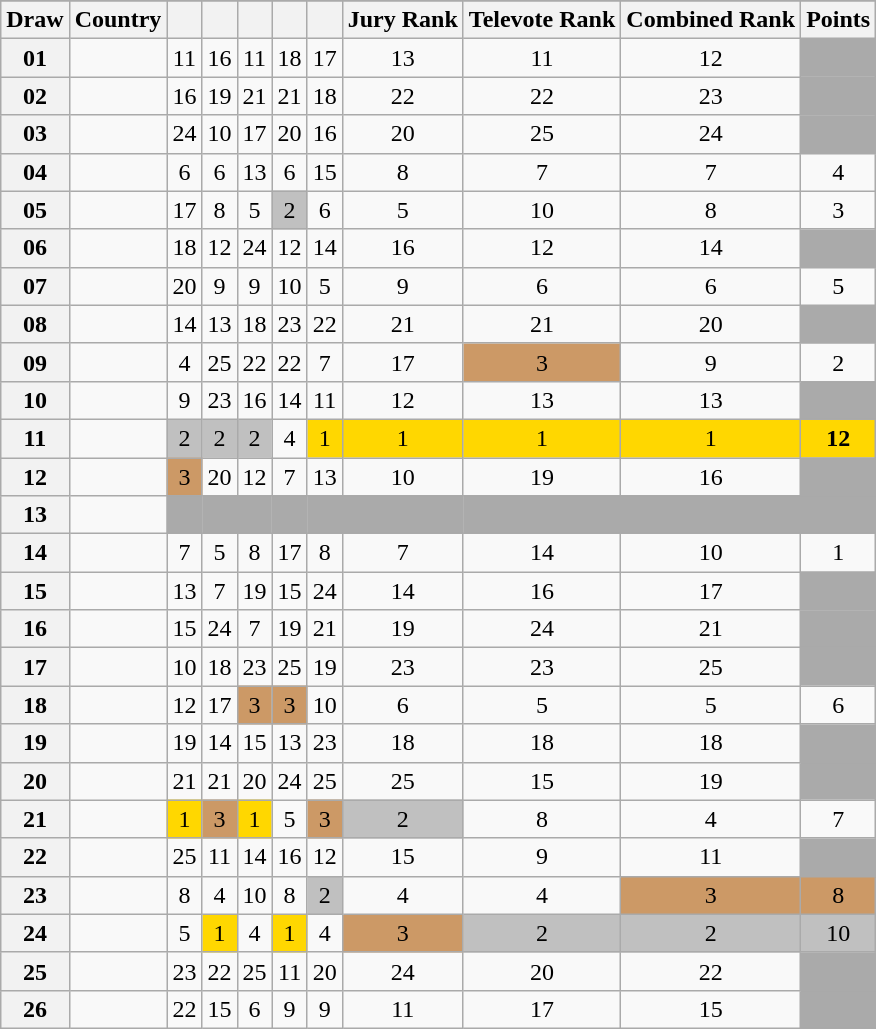<table class="sortable wikitable collapsible plainrowheaders" style="text-align:center;">
<tr>
</tr>
<tr>
<th scope="col">Draw</th>
<th scope="col">Country</th>
<th scope="col"><small></small></th>
<th scope="col"><small></small></th>
<th scope="col"><small></small></th>
<th scope="col"><small></small></th>
<th scope="col"><small></small></th>
<th scope="col">Jury Rank</th>
<th scope="col">Televote Rank</th>
<th scope="col">Combined Rank</th>
<th scope="col">Points</th>
</tr>
<tr>
<th scope="row" style="text-align:center;">01</th>
<td style="text-align:left;"></td>
<td>11</td>
<td>16</td>
<td>11</td>
<td>18</td>
<td>17</td>
<td>13</td>
<td>11</td>
<td>12</td>
<td style="background:#AAAAAA;"></td>
</tr>
<tr>
<th scope="row" style="text-align:center;">02</th>
<td style="text-align:left;"></td>
<td>16</td>
<td>19</td>
<td>21</td>
<td>21</td>
<td>18</td>
<td>22</td>
<td>22</td>
<td>23</td>
<td style="background:#AAAAAA;"></td>
</tr>
<tr>
<th scope="row" style="text-align:center;">03</th>
<td style="text-align:left;"></td>
<td>24</td>
<td>10</td>
<td>17</td>
<td>20</td>
<td>16</td>
<td>20</td>
<td>25</td>
<td>24</td>
<td style="background:#AAAAAA;"></td>
</tr>
<tr>
<th scope="row" style="text-align:center;">04</th>
<td style="text-align:left;"></td>
<td>6</td>
<td>6</td>
<td>13</td>
<td>6</td>
<td>15</td>
<td>8</td>
<td>7</td>
<td>7</td>
<td>4</td>
</tr>
<tr>
<th scope="row" style="text-align:center;">05</th>
<td style="text-align:left;"></td>
<td>17</td>
<td>8</td>
<td>5</td>
<td style="background:silver;">2</td>
<td>6</td>
<td>5</td>
<td>10</td>
<td>8</td>
<td>3</td>
</tr>
<tr>
<th scope="row" style="text-align:center;">06</th>
<td style="text-align:left;"></td>
<td>18</td>
<td>12</td>
<td>24</td>
<td>12</td>
<td>14</td>
<td>16</td>
<td>12</td>
<td>14</td>
<td style="background:#AAAAAA;"></td>
</tr>
<tr>
<th scope="row" style="text-align:center;">07</th>
<td style="text-align:left;"></td>
<td>20</td>
<td>9</td>
<td>9</td>
<td>10</td>
<td>5</td>
<td>9</td>
<td>6</td>
<td>6</td>
<td>5</td>
</tr>
<tr>
<th scope="row" style="text-align:center;">08</th>
<td style="text-align:left;"></td>
<td>14</td>
<td>13</td>
<td>18</td>
<td>23</td>
<td>22</td>
<td>21</td>
<td>21</td>
<td>20</td>
<td style="background:#AAAAAA;"></td>
</tr>
<tr>
<th scope="row" style="text-align:center;">09</th>
<td style="text-align:left;"></td>
<td>4</td>
<td>25</td>
<td>22</td>
<td>22</td>
<td>7</td>
<td>17</td>
<td style="background:#CC9966;">3</td>
<td>9</td>
<td>2</td>
</tr>
<tr>
<th scope="row" style="text-align:center;">10</th>
<td style="text-align:left;"></td>
<td>9</td>
<td>23</td>
<td>16</td>
<td>14</td>
<td>11</td>
<td>12</td>
<td>13</td>
<td>13</td>
<td style="background:#AAAAAA;"></td>
</tr>
<tr>
<th scope="row" style="text-align:center;">11</th>
<td style="text-align:left;"></td>
<td style="background:silver;">2</td>
<td style="background:silver;">2</td>
<td style="background:silver;">2</td>
<td>4</td>
<td style="background:gold;">1</td>
<td style="background:gold;">1</td>
<td style="background:gold;">1</td>
<td style="background:gold;">1</td>
<td style="background:gold;"><strong>12</strong></td>
</tr>
<tr>
<th scope="row" style="text-align:center;">12</th>
<td style="text-align:left;"></td>
<td style="background:#CC9966;">3</td>
<td>20</td>
<td>12</td>
<td>7</td>
<td>13</td>
<td>10</td>
<td>19</td>
<td>16</td>
<td style="background:#AAAAAA;"></td>
</tr>
<tr class="sortbottom">
<th scope="row" style="text-align:center;">13</th>
<td style="text-align:left;"></td>
<td style="background:#AAAAAA;"></td>
<td style="background:#AAAAAA;"></td>
<td style="background:#AAAAAA;"></td>
<td style="background:#AAAAAA;"></td>
<td style="background:#AAAAAA;"></td>
<td style="background:#AAAAAA;"></td>
<td style="background:#AAAAAA;"></td>
<td style="background:#AAAAAA;"></td>
<td style="background:#AAAAAA;"></td>
</tr>
<tr>
<th scope="row" style="text-align:center;">14</th>
<td style="text-align:left;"></td>
<td>7</td>
<td>5</td>
<td>8</td>
<td>17</td>
<td>8</td>
<td>7</td>
<td>14</td>
<td>10</td>
<td>1</td>
</tr>
<tr>
<th scope="row" style="text-align:center;">15</th>
<td style="text-align:left;"></td>
<td>13</td>
<td>7</td>
<td>19</td>
<td>15</td>
<td>24</td>
<td>14</td>
<td>16</td>
<td>17</td>
<td style="background:#AAAAAA;"></td>
</tr>
<tr>
<th scope="row" style="text-align:center;">16</th>
<td style="text-align:left;"></td>
<td>15</td>
<td>24</td>
<td>7</td>
<td>19</td>
<td>21</td>
<td>19</td>
<td>24</td>
<td>21</td>
<td style="background:#AAAAAA;"></td>
</tr>
<tr>
<th scope="row" style="text-align:center;">17</th>
<td style="text-align:left;"></td>
<td>10</td>
<td>18</td>
<td>23</td>
<td>25</td>
<td>19</td>
<td>23</td>
<td>23</td>
<td>25</td>
<td style="background:#AAAAAA;"></td>
</tr>
<tr>
<th scope="row" style="text-align:center;">18</th>
<td style="text-align:left;"></td>
<td>12</td>
<td>17</td>
<td style="background:#CC9966;">3</td>
<td style="background:#CC9966;">3</td>
<td>10</td>
<td>6</td>
<td>5</td>
<td>5</td>
<td>6</td>
</tr>
<tr>
<th scope="row" style="text-align:center;">19</th>
<td style="text-align:left;"></td>
<td>19</td>
<td>14</td>
<td>15</td>
<td>13</td>
<td>23</td>
<td>18</td>
<td>18</td>
<td>18</td>
<td style="background:#AAAAAA;"></td>
</tr>
<tr>
<th scope="row" style="text-align:center;">20</th>
<td style="text-align:left;"></td>
<td>21</td>
<td>21</td>
<td>20</td>
<td>24</td>
<td>25</td>
<td>25</td>
<td>15</td>
<td>19</td>
<td style="background:#AAAAAA;"></td>
</tr>
<tr>
<th scope="row" style="text-align:center;">21</th>
<td style="text-align:left;"></td>
<td style="background:gold;">1</td>
<td style="background:#CC9966;">3</td>
<td style="background:gold;">1</td>
<td>5</td>
<td style="background:#CC9966;">3</td>
<td style="background:silver;">2</td>
<td>8</td>
<td>4</td>
<td>7</td>
</tr>
<tr>
<th scope="row" style="text-align:center;">22</th>
<td style="text-align:left;"></td>
<td>25</td>
<td>11</td>
<td>14</td>
<td>16</td>
<td>12</td>
<td>15</td>
<td>9</td>
<td>11</td>
<td style="background:#AAAAAA;"></td>
</tr>
<tr>
<th scope="row" style="text-align:center;">23</th>
<td style="text-align:left;"></td>
<td>8</td>
<td>4</td>
<td>10</td>
<td>8</td>
<td style="background:silver;">2</td>
<td>4</td>
<td>4</td>
<td style="background:#CC9966;">3</td>
<td style="background:#CC9966;">8</td>
</tr>
<tr>
<th scope="row" style="text-align:center;">24</th>
<td style="text-align:left;"></td>
<td>5</td>
<td style="background:gold;">1</td>
<td>4</td>
<td style="background:gold;">1</td>
<td>4</td>
<td style="background:#CC9966;">3</td>
<td style="background:silver;">2</td>
<td style="background:silver;">2</td>
<td style="background:silver;">10</td>
</tr>
<tr>
<th scope="row" style="text-align:center;">25</th>
<td style="text-align:left;"></td>
<td>23</td>
<td>22</td>
<td>25</td>
<td>11</td>
<td>20</td>
<td>24</td>
<td>20</td>
<td>22</td>
<td style="background:#AAAAAA;"></td>
</tr>
<tr>
<th scope="row" style="text-align:center;">26</th>
<td style="text-align:left;"></td>
<td>22</td>
<td>15</td>
<td>6</td>
<td>9</td>
<td>9</td>
<td>11</td>
<td>17</td>
<td>15</td>
<td style="background:#AAAAAA;"></td>
</tr>
</table>
